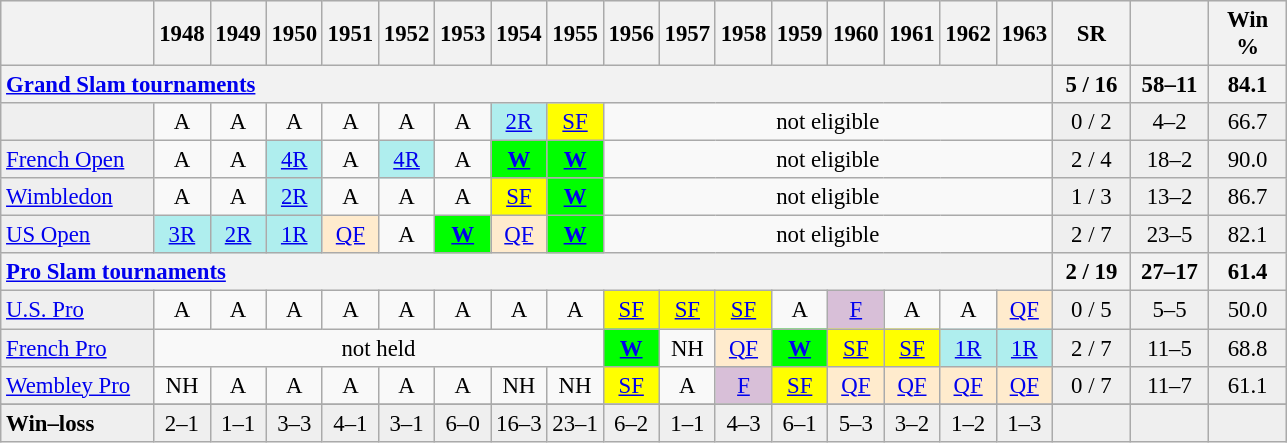<table class=wikitable style=font-size:95%;text-align:center>
<tr style="background:#efefef;">
<th style="width:95px;"></th>
<th>1948</th>
<th>1949</th>
<th>1950</th>
<th>1951</th>
<th>1952</th>
<th>1953</th>
<th>1954</th>
<th>1955</th>
<th>1956</th>
<th>1957</th>
<th>1958</th>
<th>1959</th>
<th>1960</th>
<th>1961</th>
<th>1962</th>
<th>1963</th>
<th style="width:45px;">SR</th>
<th style="width:45px;"></th>
<th style="width:45px;">Win %</th>
</tr>
<tr>
<th style="text-align:left;" colspan=17><a href='#'>Grand Slam tournaments</a></th>
<th>5 / 16</th>
<th>58–11</th>
<th>84.1</th>
</tr>
<tr>
<td style="text-align:left;" bgcolor=efefef></td>
<td>A</td>
<td>A</td>
<td>A</td>
<td>A</td>
<td>A</td>
<td>A</td>
<td bgcolor=afeeee><a href='#'>2R</a></td>
<td bgcolor=yellow><a href='#'>SF</a></td>
<td colspan=8>not eligible</td>
<td bgcolor=efefef>0 / 2</td>
<td bgcolor=efefef>4–2</td>
<td bgcolor=efefef>66.7</td>
</tr>
<tr>
<td style="text-align:left;" bgcolor=efefef><a href='#'>French Open</a></td>
<td>A</td>
<td>A</td>
<td bgcolor=afeeee><a href='#'>4R</a></td>
<td>A</td>
<td bgcolor=afeeee><a href='#'>4R</a></td>
<td>A</td>
<td bgcolor=lime><strong><a href='#'>W</a></strong></td>
<td bgcolor=lime><strong><a href='#'>W</a></strong></td>
<td colspan=8>not eligible</td>
<td bgcolor=efefef>2 / 4</td>
<td bgcolor=efefef>18–2</td>
<td bgcolor=efefef>90.0</td>
</tr>
<tr>
<td style="text-align:left;" bgcolor=efefef><a href='#'>Wimbledon</a></td>
<td>A</td>
<td>A</td>
<td bgcolor=afeeee><a href='#'>2R</a></td>
<td>A</td>
<td>A</td>
<td>A</td>
<td bgcolor=yellow><a href='#'>SF</a></td>
<td bgcolor=lime><strong><a href='#'>W</a></strong></td>
<td colspan=8>not eligible</td>
<td bgcolor=efefef>1 / 3</td>
<td bgcolor=efefef>13–2</td>
<td bgcolor=efefef>86.7</td>
</tr>
<tr>
<td style="text-align:left;" bgcolor=efefef><a href='#'>US Open</a></td>
<td bgcolor=afeeee><a href='#'>3R</a></td>
<td bgcolor=afeeee><a href='#'>2R</a></td>
<td bgcolor=afeeee><a href='#'>1R</a></td>
<td bgcolor=ffebcd><a href='#'>QF</a></td>
<td>A</td>
<td bgcolor=lime><strong><a href='#'>W</a></strong></td>
<td bgcolor=ffebcd><a href='#'>QF</a></td>
<td bgcolor=lime><strong><a href='#'>W</a></strong></td>
<td colspan=8>not eligible</td>
<td bgcolor=efefef>2 / 7</td>
<td bgcolor=efefef>23–5</td>
<td bgcolor=efefef>82.1</td>
</tr>
<tr>
<th style="text-align:left;" colspan=17><a href='#'>Pro Slam tournaments</a></th>
<th>2 / 19</th>
<th>27–17</th>
<th>61.4</th>
</tr>
<tr>
<td style="text-align:left;" bgcolor=efefef><a href='#'>U.S. Pro</a></td>
<td>A</td>
<td>A</td>
<td>A</td>
<td>A</td>
<td>A</td>
<td>A</td>
<td>A</td>
<td>A</td>
<td bgcolor=yellow><a href='#'>SF</a></td>
<td bgcolor=yellow><a href='#'>SF</a></td>
<td bgcolor=yellow><a href='#'>SF</a></td>
<td>A</td>
<td bgcolor=thistle><a href='#'>F</a></td>
<td>A</td>
<td>A</td>
<td bgcolor=ffebcd><a href='#'>QF</a></td>
<td bgcolor=efefef>0 / 5</td>
<td bgcolor=efefef>5–5</td>
<td bgcolor=efefef>50.0</td>
</tr>
<tr>
<td style="text-align:left;" bgcolor=efefef><a href='#'>French Pro</a></td>
<td colspan=8>not held</td>
<td bgcolor=lime><strong><a href='#'>W</a></strong></td>
<td>NH</td>
<td bgcolor=ffebcd><a href='#'>QF</a></td>
<td bgcolor=lime><strong><a href='#'>W</a></strong></td>
<td bgcolor=yellow><a href='#'>SF</a></td>
<td bgcolor=yellow><a href='#'>SF</a></td>
<td bgcolor=afeeee><a href='#'>1R</a></td>
<td bgcolor=afeeee><a href='#'>1R</a></td>
<td bgcolor=efefef>2 / 7</td>
<td bgcolor=efefef>11–5</td>
<td bgcolor=efefef>68.8</td>
</tr>
<tr>
<td style="text-align:left;" bgcolor=efefef><a href='#'>Wembley Pro</a></td>
<td>NH</td>
<td>A</td>
<td>A</td>
<td>A</td>
<td>A</td>
<td>A</td>
<td>NH</td>
<td>NH</td>
<td bgcolor=yellow><a href='#'>SF</a></td>
<td>A</td>
<td bgcolor=thistle><a href='#'>F</a></td>
<td bgcolor=yellow><a href='#'>SF</a></td>
<td bgcolor=ffebcd><a href='#'>QF</a></td>
<td bgcolor=ffebcd><a href='#'>QF</a></td>
<td bgcolor=ffebcd><a href='#'>QF</a></td>
<td bgcolor=ffebcd><a href='#'>QF</a></td>
<td bgcolor=efefef>0 / 7</td>
<td bgcolor=efefef>11–7</td>
<td bgcolor=efefef>61.1</td>
</tr>
<tr>
</tr>
<tr style="background:#efefef;">
<td style="text-align:left;" bgcolor=efefef><strong>Win–loss</strong></td>
<td>2–1</td>
<td>1–1</td>
<td>3–3</td>
<td>4–1</td>
<td>3–1</td>
<td>6–0</td>
<td>16–3</td>
<td>23–1</td>
<td>6–2</td>
<td>1–1</td>
<td>4–3</td>
<td>6–1</td>
<td>5–3</td>
<td>3–2</td>
<td>1–2</td>
<td>1–3</td>
<td bgcolor=efefef></td>
<td bgcolor=efefef></td>
<td bgcolor=efefef></td>
</tr>
</table>
